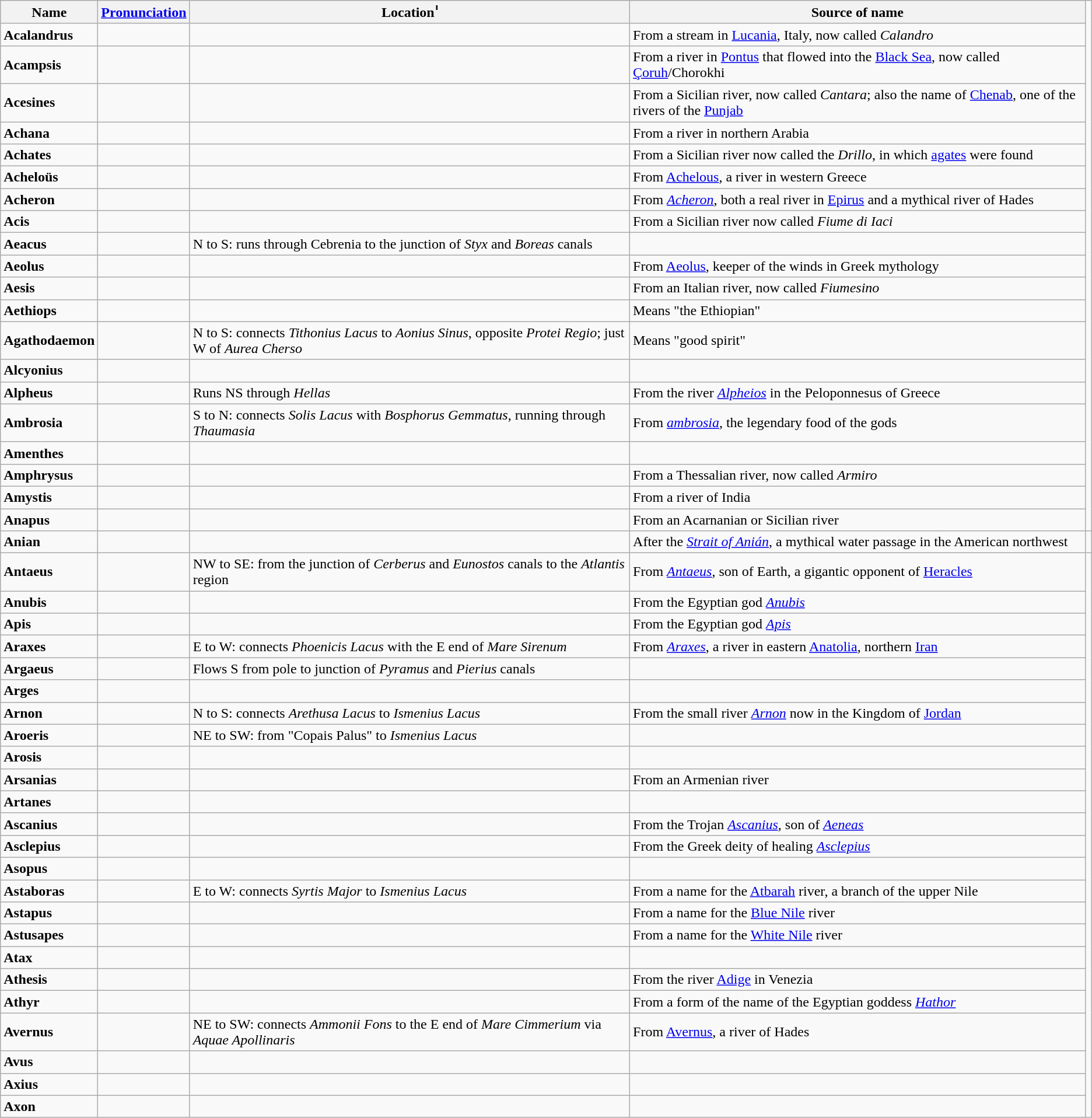<table class="wikitable">
<tr>
<th>Name</th>
<th><a href='#'>Pronunciation</a></th>
<th>Locationˈ</th>
<th>Source of name</th>
</tr>
<tr>
<td><strong>Acalandrus</strong></td>
<td></td>
<td></td>
<td>From a stream in <a href='#'>Lucania</a>, Italy, now called <em>Calandro</em></td>
</tr>
<tr>
<td><strong>Acampsis</strong></td>
<td></td>
<td></td>
<td>From a river in <a href='#'>Pontus</a> that flowed into the <a href='#'>Black Sea</a>, now called <a href='#'>Çoruh</a>/Chorokhi</td>
</tr>
<tr>
<td><strong>Acesines</strong></td>
<td></td>
<td></td>
<td>From a Sicilian river, now called <em>Cantara</em>; also the name of <a href='#'>Chenab</a>, one of the rivers of the <a href='#'>Punjab</a></td>
</tr>
<tr>
<td><strong>Achana</strong></td>
<td></td>
<td></td>
<td>From a river in northern Arabia</td>
</tr>
<tr>
<td><strong>Achates</strong></td>
<td></td>
<td></td>
<td>From a Sicilian river now called the <em>Drillo</em>, in which <a href='#'>agates</a> were found</td>
</tr>
<tr>
<td><strong>Acheloüs</strong></td>
<td></td>
<td></td>
<td>From <a href='#'>Achelous</a>, a river in western Greece</td>
</tr>
<tr>
<td><strong>Acheron</strong></td>
<td></td>
<td></td>
<td>From <em><a href='#'>Acheron</a></em>, both a real river in <a href='#'>Epirus</a> and a mythical river of Hades</td>
</tr>
<tr>
<td><strong>Acis</strong></td>
<td></td>
<td></td>
<td>From a Sicilian river now called <em>Fiume di Iaci</em></td>
</tr>
<tr>
<td><strong>Aeacus</strong></td>
<td></td>
<td>N to S: runs through Cebrenia to the junction of <em>Styx</em> and <em>Boreas</em> canals</td>
<td></td>
</tr>
<tr>
<td><strong>Aeolus</strong></td>
<td></td>
<td></td>
<td>From <a href='#'>Aeolus</a>, keeper of the winds in Greek mythology</td>
</tr>
<tr>
<td><strong>Aesis</strong></td>
<td></td>
<td></td>
<td>From an Italian river, now called <em>Fiumesino</em></td>
</tr>
<tr>
<td><strong>Aethiops</strong></td>
<td></td>
<td></td>
<td>Means "the Ethiopian"</td>
</tr>
<tr>
<td><strong>Agathodaemon</strong></td>
<td></td>
<td>N to S: connects <em>Tithonius Lacus</em> to <em>Aonius Sinus</em>, opposite <em>Protei Regio</em>; just W of <em>Aurea Cherso</em></td>
<td>Means "good spirit"</td>
</tr>
<tr>
<td><strong>Alcyonius</strong></td>
<td></td>
<td></td>
<td></td>
</tr>
<tr>
<td><strong>Alpheus</strong></td>
<td></td>
<td>Runs NS through <em>Hellas</em></td>
<td>From the river <em><a href='#'>Alpheios</a></em> in the Peloponnesus of Greece</td>
</tr>
<tr>
<td><strong>Ambrosia</strong></td>
<td></td>
<td>S to N: connects <em>Solis Lacus</em> with <em>Bosphorus Gemmatus</em>, running through <em>Thaumasia</em></td>
<td>From <em><a href='#'>ambrosia</a></em>, the legendary food of the gods</td>
</tr>
<tr>
<td><strong>Amenthes</strong></td>
<td></td>
<td></td>
<td></td>
</tr>
<tr>
<td><strong>Amphrysus</strong></td>
<td></td>
<td></td>
<td>From a Thessalian river, now called <em>Armiro</em></td>
</tr>
<tr>
<td><strong>Amystis</strong></td>
<td></td>
<td></td>
<td>From a river of India</td>
</tr>
<tr>
<td><strong>Anapus</strong></td>
<td></td>
<td></td>
<td>From an Acarnanian or Sicilian river</td>
</tr>
<tr>
<td><strong>Anian</strong></td>
<td></td>
<td></td>
<td>After the <em><a href='#'>Strait of Anián</a></em>, a mythical water passage in the American northwest</td>
<td></td>
</tr>
<tr>
<td><strong>Antaeus</strong></td>
<td></td>
<td>NW to SE: from the junction of <em>Cerberus</em> and <em>Eunostos</em> canals to the <em>Atlantis</em> region</td>
<td>From <em><a href='#'>Antaeus</a></em>, son of Earth, a gigantic opponent of <a href='#'>Heracles</a></td>
</tr>
<tr>
<td><strong>Anubis</strong></td>
<td></td>
<td></td>
<td>From the Egyptian god <em><a href='#'>Anubis</a></em></td>
</tr>
<tr>
<td><strong>Apis</strong></td>
<td></td>
<td></td>
<td>From the Egyptian god <em><a href='#'>Apis</a></em></td>
</tr>
<tr>
<td><strong>Araxes</strong></td>
<td></td>
<td>E to W: connects <em>Phoenicis Lacus</em> with the E end of <em>Mare Sirenum</em></td>
<td>From <em><a href='#'>Araxes</a></em>, a river in eastern <a href='#'>Anatolia</a>, northern <a href='#'>Iran</a></td>
</tr>
<tr>
<td><strong>Argaeus</strong></td>
<td></td>
<td>Flows S from pole to junction of <em>Pyramus</em> and <em>Pierius</em> canals</td>
<td></td>
</tr>
<tr>
<td><strong>Arges</strong></td>
<td></td>
<td></td>
<td></td>
</tr>
<tr>
<td><strong>Arnon</strong></td>
<td></td>
<td>N to S: connects <em>Arethusa Lacus</em> to <em>Ismenius Lacus</em></td>
<td>From the small river <em><a href='#'>Arnon</a></em> now in the Kingdom of <a href='#'>Jordan</a></td>
</tr>
<tr>
<td><strong>Aroeris</strong></td>
<td></td>
<td>NE to SW: from "Copais Palus" to <em>Ismenius Lacus</em></td>
<td></td>
</tr>
<tr>
<td><strong>Arosis</strong></td>
<td></td>
<td></td>
<td></td>
</tr>
<tr>
<td><strong>Arsanias</strong></td>
<td></td>
<td></td>
<td>From an Armenian river</td>
</tr>
<tr>
<td><strong>Artanes</strong></td>
<td></td>
<td></td>
<td></td>
</tr>
<tr>
<td><strong>Ascanius</strong></td>
<td></td>
<td></td>
<td>From the Trojan <em><a href='#'>Ascanius</a></em>, son of <em><a href='#'>Aeneas</a></em></td>
</tr>
<tr>
<td><strong>Asclepius</strong></td>
<td></td>
<td></td>
<td>From the Greek deity of healing <em><a href='#'>Asclepius</a></em></td>
</tr>
<tr>
<td><strong>Asopus</strong></td>
<td></td>
<td></td>
<td></td>
</tr>
<tr>
<td><strong>Astaboras</strong></td>
<td></td>
<td>E to W: connects <em>Syrtis Major</em> to <em>Ismenius Lacus</em></td>
<td>From a name for the <a href='#'>Atbarah</a> river, a branch of the upper Nile</td>
</tr>
<tr>
<td><strong>Astapus</strong></td>
<td></td>
<td></td>
<td>From a name for the <a href='#'>Blue Nile</a> river</td>
</tr>
<tr>
<td><strong>Astusapes</strong></td>
<td></td>
<td></td>
<td>From a name for the <a href='#'>White Nile</a> river</td>
</tr>
<tr>
<td><strong>Atax</strong></td>
<td></td>
<td></td>
<td></td>
</tr>
<tr>
<td><strong>Athesis</strong></td>
<td></td>
<td></td>
<td>From the river <a href='#'>Adige</a> in Venezia</td>
</tr>
<tr>
<td><strong>Athyr</strong></td>
<td></td>
<td></td>
<td>From a form of the name of the Egyptian goddess <em><a href='#'>Hathor</a></em></td>
</tr>
<tr>
<td><strong>Avernus</strong></td>
<td></td>
<td>NE to SW: connects <em>Ammonii Fons</em> to the E end of <em>Mare Cimmerium</em> via <em>Aquae Apollinaris</em></td>
<td>From <a href='#'>Avernus</a>, a river of Hades</td>
</tr>
<tr>
<td><strong>Avus</strong></td>
<td></td>
<td></td>
<td></td>
</tr>
<tr>
<td><strong>Axius</strong></td>
<td></td>
<td></td>
<td></td>
</tr>
<tr>
<td><strong>Axon</strong></td>
<td></td>
<td></td>
<td></td>
</tr>
</table>
